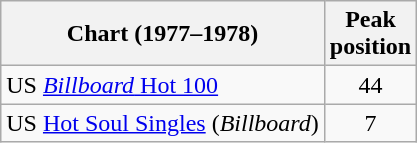<table class="wikitable sortable">
<tr>
<th>Chart (1977–1978)</th>
<th>Peak<br>position</th>
</tr>
<tr>
<td>US <a href='#'><em>Billboard</em> Hot 100</a></td>
<td align="center">44</td>
</tr>
<tr>
<td>US <a href='#'>Hot Soul Singles</a> (<em>Billboard</em>)</td>
<td align="center">7</td>
</tr>
</table>
